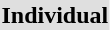<table>
<tr bgcolor="DFDFDF">
<td colspan="4" align="center"><strong>Individual</strong></td>
</tr>
<tr>
<th scope=row style="text-align:left"><br></th>
<td></td>
<td></td>
<td></td>
</tr>
<tr>
<th scope=row style="text-align:left"><br></th>
<td></td>
<td></td>
<td></td>
</tr>
<tr>
<th scope=row style="text-align:left"><br></th>
<td></td>
<td></td>
<td></td>
</tr>
<tr>
<th scope=row style="text-align:left"><br></th>
<td></td>
<td></td>
<td></td>
</tr>
<tr>
<th scope=row style="text-align:left"><br></th>
<td></td>
<td></td>
<td><br></td>
</tr>
</table>
